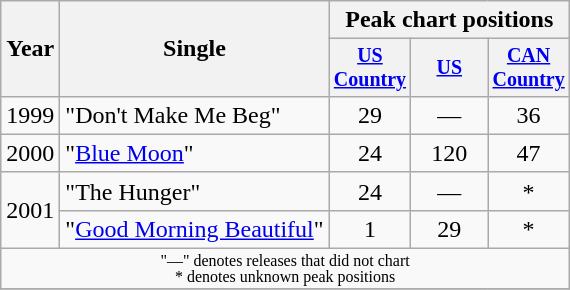<table class="wikitable" style="text-align:center;">
<tr>
<th rowspan="2">Year</th>
<th rowspan="2">Single</th>
<th colspan="3">Peak chart positions</th>
</tr>
<tr style="font-size:smaller;">
<th width="45"><a href='#'>US Country</a></th>
<th width="45"><a href='#'>US</a></th>
<th width="45"><a href='#'>CAN Country</a></th>
</tr>
<tr>
<td>1999</td>
<td align="left">"Don't Make Me Beg"</td>
<td>29</td>
<td>—</td>
<td>36</td>
</tr>
<tr>
<td>2000</td>
<td align="left">"<a href='#'>Blue Moon</a>"</td>
<td>24</td>
<td>120</td>
<td>47</td>
</tr>
<tr>
<td rowspan="2">2001</td>
<td align="left">"The Hunger"</td>
<td>24</td>
<td>—</td>
<td>*</td>
</tr>
<tr>
<td align="left">"<a href='#'>Good Morning Beautiful</a>"</td>
<td>1</td>
<td>29</td>
<td>*</td>
</tr>
<tr>
<td colspan="5" style="font-size:8pt">"—" denotes releases that did not chart<br>* denotes unknown peak positions</td>
</tr>
<tr>
</tr>
</table>
